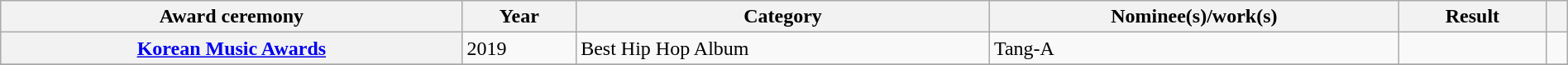<table class="wikitable plainrowheaders" style="width: 100%;" style="text-align:center;">
<tr>
<th scope="col">Award ceremony</th>
<th scope="col">Year</th>
<th scope="col">Category</th>
<th scope="col">Nominee(s)/work(s)</th>
<th scope="col">Result</th>
<th scope="col" class="unsortable"></th>
</tr>
<tr>
<th scope="row"><a href='#'>Korean Music Awards</a></th>
<td>2019</td>
<td>Best Hip Hop Album</td>
<td>Tang-A</td>
<td></td>
<td></td>
</tr>
<tr>
</tr>
</table>
